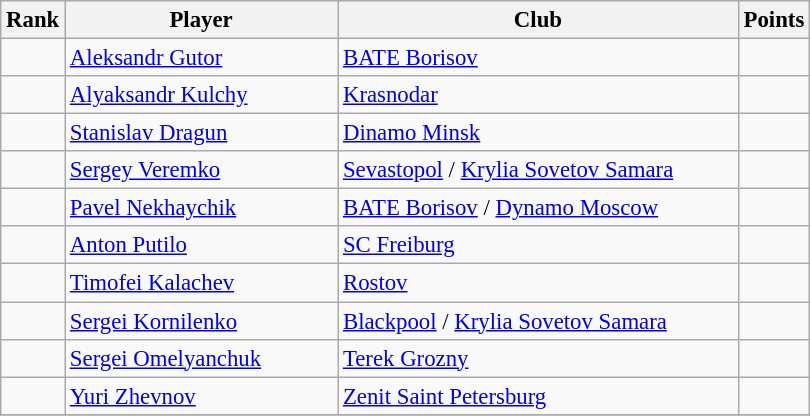<table class="wikitable" style="font-size:95%;">
<tr>
<th>Rank</th>
<th width="175pt">Player</th>
<th width="260pt">Club</th>
<th>Points</th>
</tr>
<tr>
<td></td>
<td><a href='#'>Aleksandr Gutor</a></td>
<td> <a href='#'>BATE Borisov</a></td>
<td></td>
</tr>
<tr>
<td></td>
<td><a href='#'>Alyaksandr Kulchy</a></td>
<td> <a href='#'>Krasnodar</a></td>
<td></td>
</tr>
<tr>
<td></td>
<td><a href='#'>Stanislav Dragun</a></td>
<td> <a href='#'>Dinamo Minsk</a></td>
<td></td>
</tr>
<tr>
<td></td>
<td><a href='#'>Sergey Veremko</a></td>
<td> <a href='#'>Sevastopol</a>  /  <a href='#'>Krylia Sovetov Samara</a></td>
<td></td>
</tr>
<tr>
<td></td>
<td><a href='#'>Pavel Nekhaychik</a></td>
<td> <a href='#'>BATE Borisov</a> /  <a href='#'>Dynamo Moscow</a></td>
<td></td>
</tr>
<tr>
<td></td>
<td><a href='#'>Anton Putilo</a></td>
<td> <a href='#'>SC Freiburg</a></td>
<td></td>
</tr>
<tr>
<td></td>
<td><a href='#'>Timofei Kalachev</a></td>
<td> <a href='#'>Rostov</a></td>
<td></td>
</tr>
<tr>
<td></td>
<td><a href='#'>Sergei Kornilenko</a></td>
<td> <a href='#'>Blackpool</a> /  <a href='#'>Krylia Sovetov Samara</a></td>
<td></td>
</tr>
<tr>
<td></td>
<td><a href='#'>Sergei Omelyanchuk</a></td>
<td> <a href='#'>Terek Grozny</a></td>
<td></td>
</tr>
<tr>
<td></td>
<td><a href='#'>Yuri Zhevnov</a></td>
<td> <a href='#'>Zenit Saint Petersburg</a></td>
<td></td>
</tr>
<tr>
</tr>
</table>
